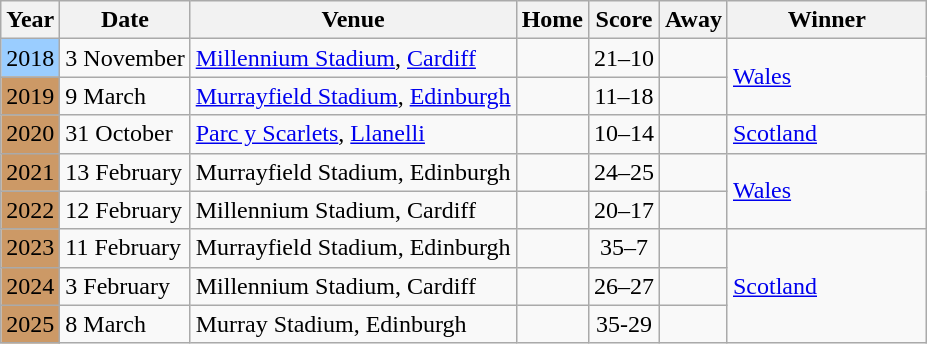<table class=wikitable>
<tr>
<th>Year</th>
<th>Date</th>
<th>Venue</th>
<th>Home</th>
<th>Score</th>
<th>Away</th>
<th width=125px>Winner</th>
</tr>
<tr>
<td bgcolor=#9acdff>2018</td>
<td>3 November</td>
<td><a href='#'>Millennium Stadium</a>, <a href='#'>Cardiff</a></td>
<td align=right></td>
<td align=center>21–10</td>
<td></td>
<td rowspan=2> <a href='#'>Wales</a></td>
</tr>
<tr>
<td bgcolor=#cc9966>2019</td>
<td>9 March</td>
<td><a href='#'>Murrayfield Stadium</a>, <a href='#'>Edinburgh</a></td>
<td align=right></td>
<td align=center>11–18</td>
<td></td>
</tr>
<tr>
<td bgcolor=#cc9966>2020</td>
<td>31 October</td>
<td><a href='#'>Parc y Scarlets</a>, <a href='#'>Llanelli</a></td>
<td align=right></td>
<td align=center>10–14</td>
<td></td>
<td> <a href='#'>Scotland</a></td>
</tr>
<tr>
<td bgcolor=#cc9966>2021</td>
<td>13 February</td>
<td>Murrayfield Stadium, Edinburgh</td>
<td align=right></td>
<td align=center>24–25</td>
<td></td>
<td rowspan=2> <a href='#'>Wales</a></td>
</tr>
<tr>
<td bgcolor=#cc9966>2022</td>
<td>12 February</td>
<td>Millennium Stadium, Cardiff</td>
<td align=right></td>
<td align=center>20–17</td>
<td></td>
</tr>
<tr>
<td bgcolor=#cc9966>2023</td>
<td>11 February</td>
<td>Murrayfield Stadium, Edinburgh</td>
<td align=right></td>
<td align=center>35–7</td>
<td></td>
<td rowspan="3"> <a href='#'>Scotland</a></td>
</tr>
<tr>
<td bgcolor=#cc9966>2024</td>
<td>3 February</td>
<td>Millennium Stadium, Cardiff</td>
<td align=right></td>
<td align=center>26–27</td>
<td></td>
</tr>
<tr>
<td bgcolor=#cc9966>2025</td>
<td>8 March</td>
<td>Murray Stadium, Edinburgh</td>
<td align=right></td>
<td align=center>35-29</td>
<td></td>
</tr>
</table>
